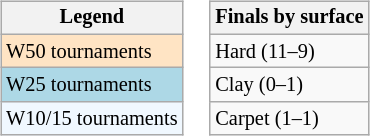<table>
<tr valign=top>
<td><br><table class="wikitable" style="font-size:85%">
<tr>
<th>Legend</th>
</tr>
<tr style="background:#ffe4c4;">
<td>W50 tournaments</td>
</tr>
<tr style="background:lightblue;">
<td>W25 tournaments</td>
</tr>
<tr style="background:#f0f8ff;">
<td>W10/15 tournaments</td>
</tr>
</table>
</td>
<td><br><table class="wikitable" style="font-size:85%">
<tr>
<th>Finals by surface</th>
</tr>
<tr>
<td>Hard (11–9)</td>
</tr>
<tr>
<td>Clay (0–1)</td>
</tr>
<tr>
<td>Carpet (1–1)</td>
</tr>
</table>
</td>
</tr>
</table>
